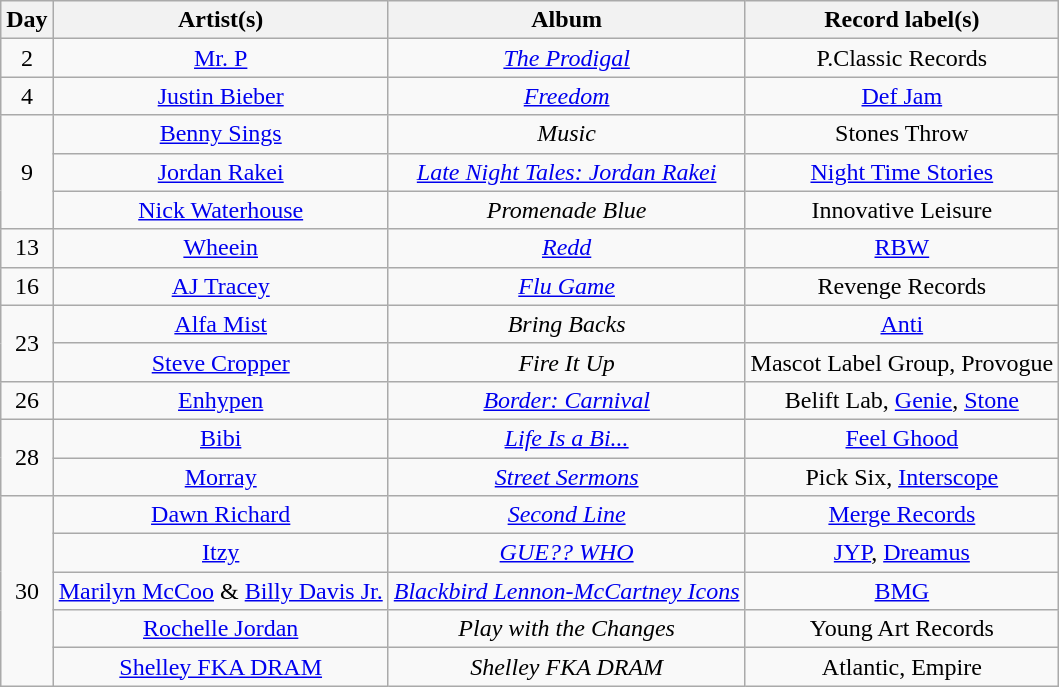<table class="wikitable" style="text-align:center;">
<tr>
<th scope="col">Day</th>
<th scope="col">Artist(s)</th>
<th scope="col">Album</th>
<th scope="col">Record label(s)</th>
</tr>
<tr>
<td>2</td>
<td><a href='#'>Mr. P</a></td>
<td><em><a href='#'>The Prodigal</a></em></td>
<td>P.Classic Records</td>
</tr>
<tr>
<td>4</td>
<td><a href='#'>Justin Bieber</a></td>
<td><em><a href='#'>Freedom</a></em></td>
<td><a href='#'>Def Jam</a></td>
</tr>
<tr>
<td rowspan="3">9</td>
<td><a href='#'>Benny Sings</a></td>
<td><em>Music</em></td>
<td>Stones Throw</td>
</tr>
<tr>
<td><a href='#'>Jordan Rakei</a></td>
<td><em><a href='#'>Late Night Tales: Jordan Rakei</a></em></td>
<td><a href='#'>Night Time Stories</a></td>
</tr>
<tr>
<td><a href='#'>Nick Waterhouse</a></td>
<td><em>Promenade Blue</em></td>
<td>Innovative Leisure</td>
</tr>
<tr>
<td>13</td>
<td><a href='#'>Wheein</a></td>
<td><em><a href='#'>Redd</a></em></td>
<td><a href='#'>RBW</a></td>
</tr>
<tr>
<td>16</td>
<td><a href='#'>AJ Tracey</a></td>
<td><em><a href='#'>Flu Game</a></em></td>
<td>Revenge Records</td>
</tr>
<tr>
<td rowspan="2">23</td>
<td><a href='#'>Alfa Mist</a></td>
<td><em>Bring Backs</em></td>
<td><a href='#'>Anti</a></td>
</tr>
<tr>
<td><a href='#'>Steve Cropper</a></td>
<td><em>Fire It Up</em></td>
<td>Mascot Label Group, Provogue</td>
</tr>
<tr>
<td>26</td>
<td><a href='#'>Enhypen</a></td>
<td><em><a href='#'>Border: Carnival</a></em></td>
<td>Belift Lab, <a href='#'>Genie</a>, <a href='#'>Stone</a></td>
</tr>
<tr>
<td rowspan="2">28</td>
<td><a href='#'>Bibi</a></td>
<td><em><a href='#'>Life Is a Bi...</a></em></td>
<td><a href='#'>Feel Ghood</a></td>
</tr>
<tr>
<td><a href='#'>Morray</a></td>
<td><em><a href='#'>Street Sermons</a></em></td>
<td>Pick Six, <a href='#'>Interscope</a></td>
</tr>
<tr>
<td rowspan="5">30</td>
<td><a href='#'>Dawn Richard</a></td>
<td><em><a href='#'>Second Line</a></em></td>
<td><a href='#'>Merge Records</a></td>
</tr>
<tr>
<td><a href='#'>Itzy</a></td>
<td><em><a href='#'>GUE?? WHO</a></em></td>
<td><a href='#'>JYP</a>, <a href='#'>Dreamus</a></td>
</tr>
<tr>
<td><a href='#'>Marilyn McCoo</a> & <a href='#'>Billy Davis Jr.</a></td>
<td><em><a href='#'>Blackbird Lennon-McCartney Icons</a></em></td>
<td><a href='#'>BMG</a></td>
</tr>
<tr>
<td><a href='#'>Rochelle Jordan</a></td>
<td><em>Play with the Changes</em></td>
<td>Young Art Records</td>
</tr>
<tr>
<td><a href='#'>Shelley FKA DRAM</a></td>
<td><em>Shelley FKA DRAM</em></td>
<td>Atlantic, Empire</td>
</tr>
</table>
